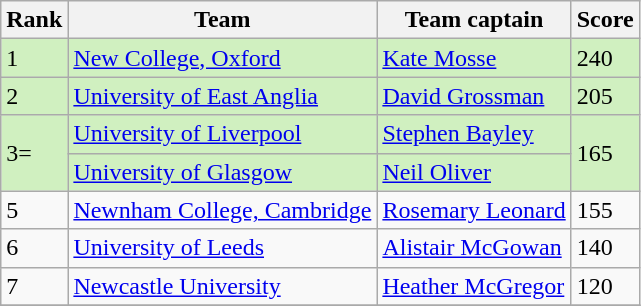<table class="wikitable">
<tr>
<th>Rank</th>
<th>Team</th>
<th>Team captain</th>
<th>Score</th>
</tr>
<tr bgcolor="#D0F0C0">
<td>1</td>
<td><a href='#'>New College, Oxford</a></td>
<td><a href='#'>Kate Mosse</a></td>
<td>240</td>
</tr>
<tr bgcolor="#D0F0C0">
<td>2</td>
<td><a href='#'>University of East Anglia</a></td>
<td><a href='#'>David Grossman</a></td>
<td>205</td>
</tr>
<tr bgcolor="#D0F0C0">
<td rowspan=2>3=</td>
<td><a href='#'>University of Liverpool</a></td>
<td><a href='#'>Stephen Bayley</a></td>
<td rowspan=2>165</td>
</tr>
<tr bgcolor="#D0F0C0">
<td><a href='#'>University of Glasgow</a></td>
<td><a href='#'>Neil Oliver</a></td>
</tr>
<tr>
<td>5</td>
<td><a href='#'>Newnham College, Cambridge</a></td>
<td><a href='#'>Rosemary Leonard</a></td>
<td>155</td>
</tr>
<tr>
<td>6</td>
<td><a href='#'>University of Leeds</a></td>
<td><a href='#'>Alistair McGowan</a></td>
<td>140</td>
</tr>
<tr>
<td>7</td>
<td><a href='#'>Newcastle University</a></td>
<td><a href='#'>Heather McGregor</a></td>
<td>120</td>
</tr>
<tr>
</tr>
</table>
